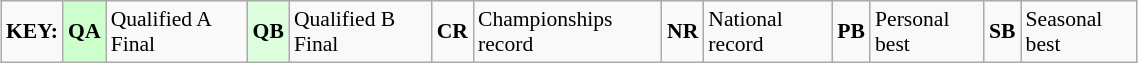<table class="wikitable" style="margin:0.5em auto; font-size:90%;position:relative;" width=60%>
<tr>
<td><strong>KEY:</strong></td>
<td bgcolor=ccffcc align=center><strong>QA</strong></td>
<td>Qualified A Final</td>
<td bgcolor=ddffdd align=center><strong>QB</strong></td>
<td>Qualified B Final</td>
<td align=center><strong>CR</strong></td>
<td>Championships record</td>
<td align=center><strong>NR</strong></td>
<td>National record</td>
<td align=center><strong>PB</strong></td>
<td>Personal best</td>
<td align=center><strong>SB</strong></td>
<td>Seasonal best</td>
</tr>
</table>
